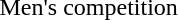<table>
<tr valign="top">
<td>Men's competition</td>
<td></td>
<td></td>
<td></td>
</tr>
</table>
